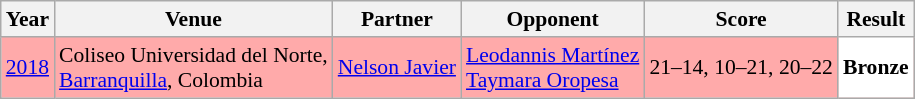<table class="sortable wikitable" style="font-size: 90%;">
<tr>
<th>Year</th>
<th>Venue</th>
<th>Partner</th>
<th>Opponent</th>
<th>Score</th>
<th>Result</th>
</tr>
<tr style="background:#FFAAAA">
<td align="center"><a href='#'>2018</a></td>
<td align="left">Coliseo Universidad del Norte,<br><a href='#'>Barranquilla</a>, Colombia</td>
<td align="left"> <a href='#'>Nelson Javier</a></td>
<td align="left"> <a href='#'>Leodannis Martínez</a><br> <a href='#'>Taymara Oropesa</a></td>
<td align="left">21–14, 10–21, 20–22</td>
<td style="text-align:left; background:white"> <strong>Bronze</strong></td>
</tr>
</table>
